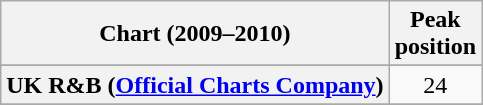<table class="wikitable sortable plainrowheaders" style="text-align:center">
<tr>
<th>Chart (2009–2010)</th>
<th>Peak<br>position</th>
</tr>
<tr>
</tr>
<tr>
</tr>
<tr>
</tr>
<tr>
</tr>
<tr>
</tr>
<tr>
<th scope="row">UK R&B (<a href='#'>Official Charts Company</a>)</th>
<td>24</td>
</tr>
<tr>
</tr>
<tr>
</tr>
<tr>
</tr>
</table>
